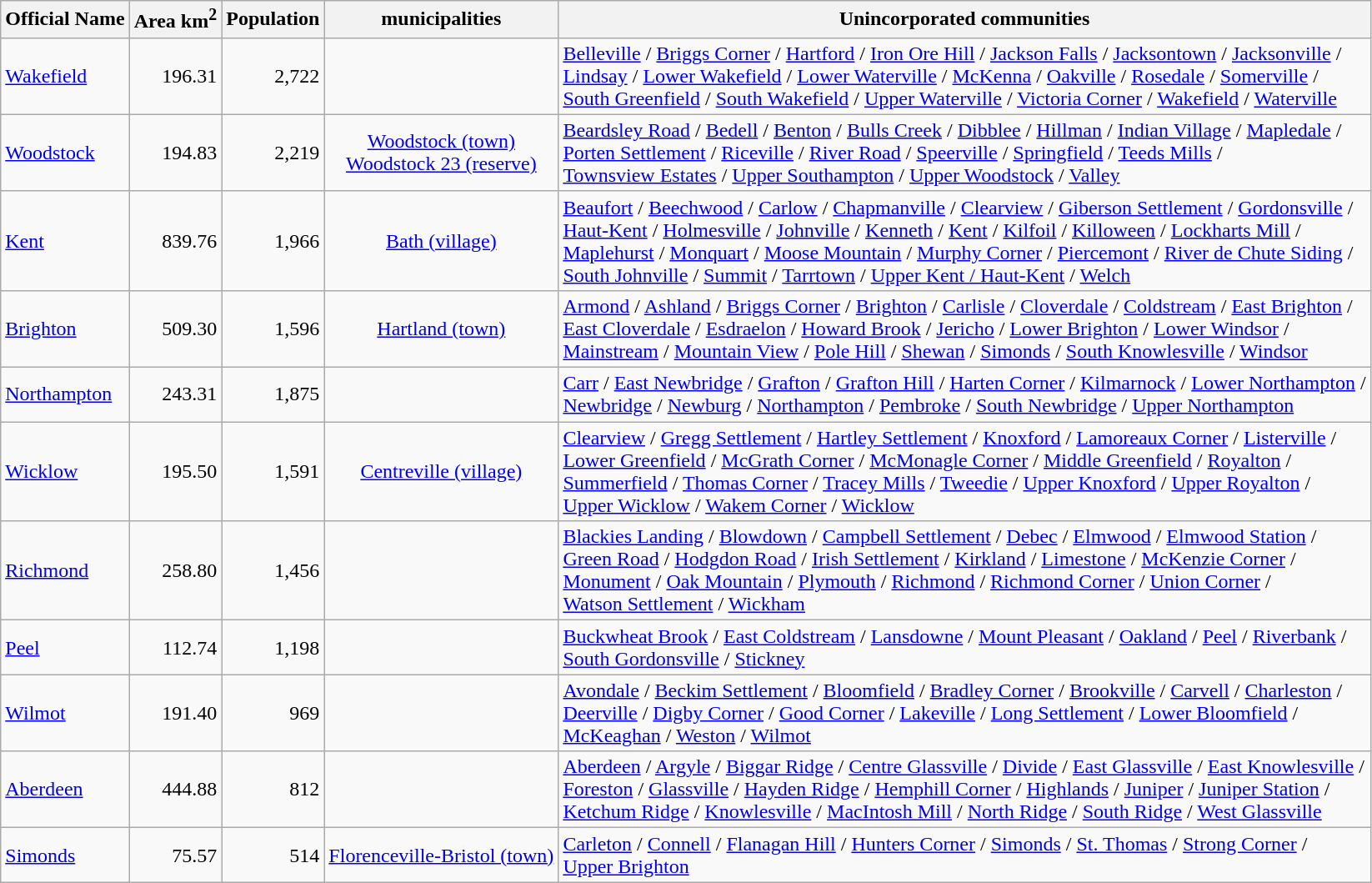<table class="wikitable">
<tr>
<th>Official Name</th>
<th>Area km<sup>2</sup></th>
<th>Population</th>
<th>municipalities</th>
<th>Unincorporated communities</th>
</tr>
<tr>
<td><a href='#'>Wakefield</a></td>
<td align="right">196.31</td>
<td align="right">2,722</td>
<td align="center"></td>
<td><a href='#'>Belleville</a> / <a href='#'>Briggs Corner</a> / <a href='#'>Hartford</a> / <a href='#'>Iron Ore Hill</a> / <a href='#'>Jackson Falls</a> / <a href='#'>Jacksontown</a> / <a href='#'>Jacksonville</a> / <br><a href='#'>Lindsay</a> / <a href='#'>Lower Wakefield</a> / <a href='#'>Lower Waterville</a> / <a href='#'>McKenna</a> / <a href='#'>Oakville</a> / <a href='#'>Rosedale</a> / <a href='#'>Somerville</a> / <br><a href='#'>South Greenfield</a> / <a href='#'>South Wakefield</a> / <a href='#'>Upper Waterville</a> / <a href='#'>Victoria Corner</a> / <a href='#'>Wakefield</a> / <a href='#'>Waterville</a></td>
</tr>
<tr>
<td><a href='#'>Woodstock</a></td>
<td align="right">194.83</td>
<td align="right">2,219</td>
<td align="center"><a href='#'>Woodstock (town)</a><br><a href='#'>Woodstock 23 (reserve)</a></td>
<td><a href='#'>Beardsley Road</a> / <a href='#'>Bedell</a> / <a href='#'>Benton</a> / <a href='#'>Bulls Creek</a> / <a href='#'>Dibblee</a> / <a href='#'>Hillman</a> / <a href='#'>Indian Village</a> / <a href='#'>Mapledale</a> / <br><a href='#'>Porten Settlement</a> / <a href='#'>Riceville</a> / <a href='#'>River Road</a> / <a href='#'>Speerville</a> / <a href='#'>Springfield</a> / <a href='#'>Teeds Mills</a> / <br><a href='#'>Townsview Estates</a> / <a href='#'>Upper Southampton</a> / <a href='#'>Upper Woodstock</a> / <a href='#'>Valley</a></td>
</tr>
<tr>
<td><a href='#'>Kent</a></td>
<td align="right">839.76</td>
<td align="right">1,966</td>
<td align="center"><a href='#'>Bath (village)</a></td>
<td><a href='#'>Beaufort</a> / <a href='#'>Beechwood</a> / <a href='#'>Carlow</a> / <a href='#'>Chapmanville</a> / <a href='#'>Clearview</a> / <a href='#'>Giberson Settlement</a> / <a href='#'>Gordonsville</a> / <br><a href='#'>Haut-Kent</a> / <a href='#'>Holmesville</a> / <a href='#'>Johnville</a> / <a href='#'>Kenneth</a> / <a href='#'>Kent</a> / <a href='#'>Kilfoil</a> / <a href='#'>Killoween</a> / <a href='#'>Lockharts Mill</a> / <br><a href='#'>Maplehurst</a> / <a href='#'>Monquart</a> / <a href='#'>Moose Mountain</a> / <a href='#'>Murphy Corner</a> / <a href='#'>Piercemont</a> / <a href='#'>River de Chute Siding</a> / <br><a href='#'>South Johnville</a> / <a href='#'>Summit</a> / <a href='#'>Tarrtown</a> / <a href='#'>Upper Kent / Haut-Kent</a> / <a href='#'>Welch</a></td>
</tr>
<tr>
<td><a href='#'>Brighton</a></td>
<td align="right">509.30</td>
<td align="right">1,596</td>
<td align="center"><a href='#'>Hartland (town)</a></td>
<td><a href='#'>Armond</a> / <a href='#'>Ashland</a> / <a href='#'>Briggs Corner</a> / <a href='#'>Brighton</a> / <a href='#'>Carlisle</a> / <a href='#'>Cloverdale</a> / <a href='#'>Coldstream</a> / <a href='#'>East Brighton</a> / <br><a href='#'>East Cloverdale</a> / <a href='#'>Esdraelon</a> / <a href='#'>Howard Brook</a> / <a href='#'>Jericho</a> / <a href='#'>Lower Brighton</a> / <a href='#'>Lower Windsor</a> / <br><a href='#'>Mainstream</a> / <a href='#'>Mountain View</a> / <a href='#'>Pole Hill</a> / <a href='#'>Shewan</a> / <a href='#'>Simonds</a> / <a href='#'>South Knowlesville</a> / <a href='#'>Windsor</a></td>
</tr>
<tr>
<td><a href='#'>Northampton</a></td>
<td align="right">243.31</td>
<td align="right">1,875</td>
<td align="center"></td>
<td><a href='#'>Carr</a> / <a href='#'>East Newbridge</a> / <a href='#'>Grafton</a> / <a href='#'>Grafton Hill</a> / <a href='#'>Harten Corner</a> / <a href='#'>Kilmarnock</a> / <a href='#'>Lower Northampton</a> / <br><a href='#'>Newbridge</a> / <a href='#'>Newburg</a> / <a href='#'>Northampton</a> / <a href='#'>Pembroke</a> / <a href='#'>South Newbridge</a> / <a href='#'>Upper Northampton</a></td>
</tr>
<tr>
<td><a href='#'>Wicklow</a></td>
<td align="right">195.50</td>
<td align="right">1,591</td>
<td align="center"><a href='#'>Centreville (village)</a></td>
<td><a href='#'>Clearview</a> / <a href='#'>Gregg Settlement</a> / <a href='#'>Hartley Settlement</a> / <a href='#'>Knoxford</a> / <a href='#'>Lamoreaux Corner</a> / <a href='#'>Listerville</a> / <br><a href='#'>Lower Greenfield</a> / <a href='#'>McGrath Corner</a> / <a href='#'>McMonagle Corner</a> / <a href='#'>Middle Greenfield</a> / <a href='#'>Royalton</a> / <br><a href='#'>Summerfield</a> / <a href='#'>Thomas Corner</a> / <a href='#'>Tracey Mills</a> / <a href='#'>Tweedie</a> / <a href='#'>Upper Knoxford</a> / <a href='#'>Upper Royalton</a> / <br><a href='#'>Upper Wicklow</a> / <a href='#'>Wakem Corner</a> / <a href='#'>Wicklow</a></td>
</tr>
<tr>
<td><a href='#'>Richmond</a></td>
<td align="right">258.80</td>
<td align="right">1,456</td>
<td align="center"></td>
<td><a href='#'>Blackies Landing</a> / <a href='#'>Blowdown</a> / <a href='#'>Campbell Settlement</a> / <a href='#'>Debec</a> / <a href='#'>Elmwood</a> / <a href='#'>Elmwood Station</a> / <br><a href='#'>Green Road</a> / <a href='#'>Hodgdon Road</a> / <a href='#'>Irish Settlement</a> / <a href='#'>Kirkland</a> / <a href='#'>Limestone</a> / <a href='#'>McKenzie Corner</a> / <br><a href='#'>Monument</a> / <a href='#'>Oak Mountain</a> / <a href='#'>Plymouth</a> / <a href='#'>Richmond</a> / <a href='#'>Richmond Corner</a> / <a href='#'>Union Corner</a> / <br><a href='#'>Watson Settlement</a> / <a href='#'>Wickham</a></td>
</tr>
<tr>
<td><a href='#'>Peel</a></td>
<td align="right">112.74</td>
<td align="right">1,198</td>
<td align="center"></td>
<td><a href='#'>Buckwheat Brook</a> / <a href='#'>East Coldstream</a> / <a href='#'>Lansdowne</a> / <a href='#'>Mount Pleasant</a> / <a href='#'>Oakland</a> / <a href='#'>Peel</a> / <a href='#'>Riverbank</a> / <br><a href='#'>South Gordonsville</a> / <a href='#'>Stickney</a></td>
</tr>
<tr>
<td><a href='#'>Wilmot</a></td>
<td align="right">191.40</td>
<td align="right">969</td>
<td align="center"></td>
<td><a href='#'>Avondale</a> / <a href='#'>Beckim Settlement</a> / <a href='#'>Bloomfield</a> / <a href='#'>Bradley Corner</a> / <a href='#'>Brookville</a> / <a href='#'>Carvell</a> / <a href='#'>Charleston</a> / <br><a href='#'>Deerville</a> / <a href='#'>Digby Corner</a> / <a href='#'>Good Corner</a> / <a href='#'>Lakeville</a> / <a href='#'>Long Settlement</a> / <a href='#'>Lower Bloomfield</a> / <br><a href='#'>McKeaghan</a> / <a href='#'>Weston</a> / <a href='#'>Wilmot</a></td>
</tr>
<tr>
<td><a href='#'>Aberdeen</a></td>
<td align="right">444.88</td>
<td align="right">812</td>
<td align="center"></td>
<td><a href='#'>Aberdeen</a> / <a href='#'>Argyle</a> / <a href='#'>Biggar Ridge</a> / <a href='#'>Centre Glassville</a> / <a href='#'>Divide</a> / <a href='#'>East Glassville</a> / <a href='#'>East Knowlesville</a> / <br><a href='#'>Foreston</a> / <a href='#'>Glassville</a> / <a href='#'>Hayden Ridge</a> / <a href='#'>Hemphill Corner</a> / <a href='#'>Highlands</a> / <a href='#'>Juniper</a> / <a href='#'>Juniper Station</a> / <br><a href='#'>Ketchum Ridge</a> / <a href='#'>Knowlesville</a> / <a href='#'>MacIntosh Mill</a> / <a href='#'>North Ridge</a> / <a href='#'>South Ridge</a> / <a href='#'>West Glassville</a></td>
</tr>
<tr>
<td><a href='#'>Simonds</a></td>
<td align="right">75.57</td>
<td align="right">514</td>
<td align="center"><a href='#'>Florenceville-Bristol (town)</a></td>
<td><a href='#'>Carleton</a> / <a href='#'>Connell</a> / <a href='#'>Flanagan Hill</a> / <a href='#'>Hunters Corner</a> / <a href='#'>Simonds</a> / <a href='#'>St. Thomas</a> / <a href='#'>Strong Corner</a> / <br><a href='#'>Upper Brighton</a></td>
</tr>
</table>
